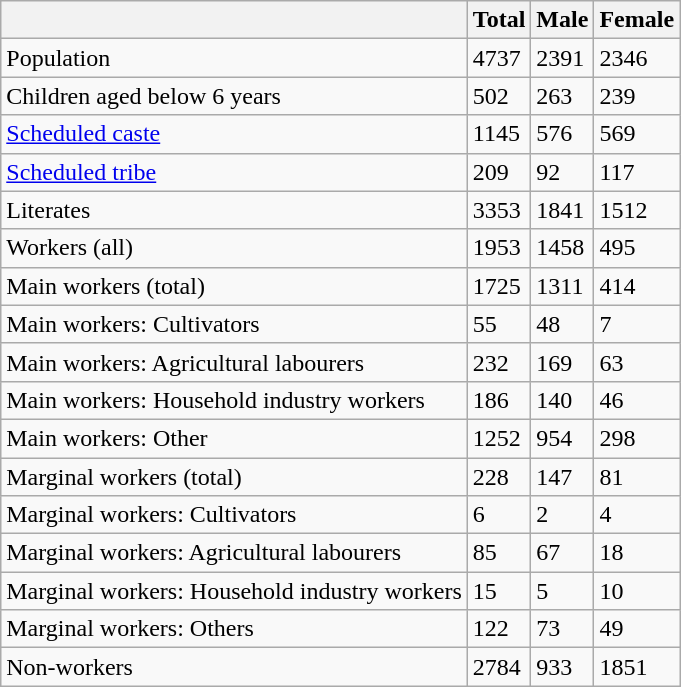<table class="wikitable sortable">
<tr>
<th></th>
<th>Total</th>
<th>Male</th>
<th>Female</th>
</tr>
<tr>
<td>Population</td>
<td>4737</td>
<td>2391</td>
<td>2346</td>
</tr>
<tr>
<td>Children aged below 6 years</td>
<td>502</td>
<td>263</td>
<td>239</td>
</tr>
<tr>
<td><a href='#'>Scheduled caste</a></td>
<td>1145</td>
<td>576</td>
<td>569</td>
</tr>
<tr>
<td><a href='#'>Scheduled tribe</a></td>
<td>209</td>
<td>92</td>
<td>117</td>
</tr>
<tr>
<td>Literates</td>
<td>3353</td>
<td>1841</td>
<td>1512</td>
</tr>
<tr>
<td>Workers (all)</td>
<td>1953</td>
<td>1458</td>
<td>495</td>
</tr>
<tr>
<td>Main workers (total)</td>
<td>1725</td>
<td>1311</td>
<td>414</td>
</tr>
<tr>
<td>Main workers: Cultivators</td>
<td>55</td>
<td>48</td>
<td>7</td>
</tr>
<tr>
<td>Main workers: Agricultural labourers</td>
<td>232</td>
<td>169</td>
<td>63</td>
</tr>
<tr>
<td>Main workers: Household industry workers</td>
<td>186</td>
<td>140</td>
<td>46</td>
</tr>
<tr>
<td>Main workers: Other</td>
<td>1252</td>
<td>954</td>
<td>298</td>
</tr>
<tr>
<td>Marginal workers (total)</td>
<td>228</td>
<td>147</td>
<td>81</td>
</tr>
<tr>
<td>Marginal workers: Cultivators</td>
<td>6</td>
<td>2</td>
<td>4</td>
</tr>
<tr>
<td>Marginal workers: Agricultural labourers</td>
<td>85</td>
<td>67</td>
<td>18</td>
</tr>
<tr>
<td>Marginal workers: Household industry workers</td>
<td>15</td>
<td>5</td>
<td>10</td>
</tr>
<tr>
<td>Marginal workers: Others</td>
<td>122</td>
<td>73</td>
<td>49</td>
</tr>
<tr>
<td>Non-workers</td>
<td>2784</td>
<td>933</td>
<td>1851</td>
</tr>
</table>
